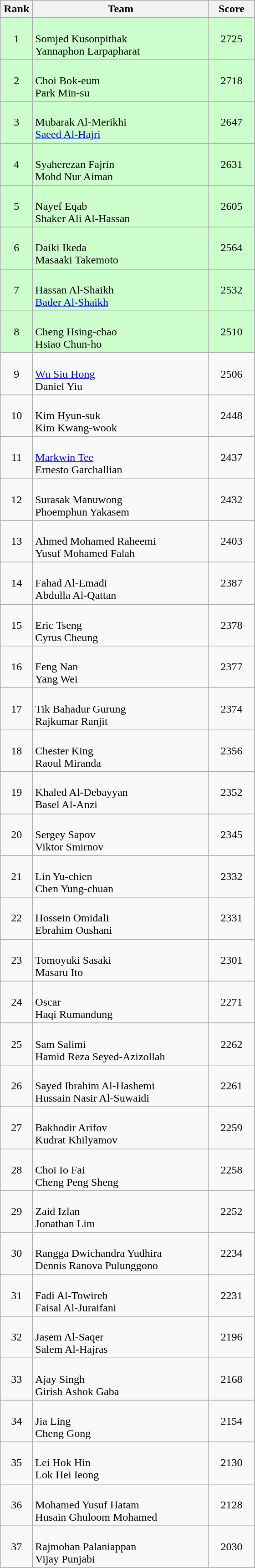<table class=wikitable style="text-align:center">
<tr>
<th width=40>Rank</th>
<th width=250>Team</th>
<th width=60>Score</th>
</tr>
<tr bgcolor="ccffcc">
<td>1</td>
<td align=left><br>Somjed Kusonpithak<br>Yannaphon Larpapharat</td>
<td>2725</td>
</tr>
<tr bgcolor="ccffcc">
<td>2</td>
<td align=left><br>Choi Bok-eum<br>Park Min-su</td>
<td>2718</td>
</tr>
<tr bgcolor="ccffcc">
<td>3</td>
<td align=left><br>Mubarak Al-Merikhi<br><a href='#'>Saeed Al-Hajri</a></td>
<td>2647</td>
</tr>
<tr bgcolor="ccffcc">
<td>4</td>
<td align=left><br>Syaherezan Fajrin<br>Mohd Nur Aiman</td>
<td>2631</td>
</tr>
<tr bgcolor="ccffcc">
<td>5</td>
<td align=left><br>Nayef Eqab<br>Shaker Ali Al-Hassan</td>
<td>2605</td>
</tr>
<tr bgcolor="ccffcc">
<td>6</td>
<td align=left><br>Daiki Ikeda<br>Masaaki Takemoto</td>
<td>2564</td>
</tr>
<tr bgcolor="ccffcc">
<td>7</td>
<td align=left><br>Hassan Al-Shaikh<br><a href='#'>Bader Al-Shaikh</a></td>
<td>2532</td>
</tr>
<tr bgcolor="ccffcc">
<td>8</td>
<td align=left><br>Cheng Hsing-chao<br>Hsiao Chun-ho</td>
<td>2510</td>
</tr>
<tr>
<td>9</td>
<td align=left><br><a href='#'>Wu Siu Hong</a><br>Daniel Yiu</td>
<td>2506</td>
</tr>
<tr>
<td>10</td>
<td align=left><br>Kim Hyun-suk<br>Kim Kwang-wook</td>
<td>2448</td>
</tr>
<tr>
<td>11</td>
<td align=left><br><a href='#'>Markwin Tee</a><br>Ernesto Garchallian</td>
<td>2437</td>
</tr>
<tr>
<td>12</td>
<td align=left><br>Surasak Manuwong<br>Phoemphun Yakasem</td>
<td>2432</td>
</tr>
<tr>
<td>13</td>
<td align=left><br>Ahmed Mohamed Raheemi<br>Yusuf Mohamed Falah</td>
<td>2403</td>
</tr>
<tr>
<td>14</td>
<td align=left><br>Fahad Al-Emadi<br>Abdulla Al-Qattan</td>
<td>2387</td>
</tr>
<tr>
<td>15</td>
<td align=left><br>Eric Tseng<br>Cyrus Cheung</td>
<td>2378</td>
</tr>
<tr>
<td>16</td>
<td align=left><br>Feng Nan<br>Yang Wei</td>
<td>2377</td>
</tr>
<tr>
<td>17</td>
<td align=left><br>Tik Bahadur Gurung<br>Rajkumar Ranjit</td>
<td>2374</td>
</tr>
<tr>
<td>18</td>
<td align=left><br>Chester King<br>Raoul Miranda</td>
<td>2356</td>
</tr>
<tr>
<td>19</td>
<td align=left><br>Khaled Al-Debayyan<br>Basel Al-Anzi</td>
<td>2352</td>
</tr>
<tr>
<td>20</td>
<td align=left><br>Sergey Sapov<br>Viktor Smirnov</td>
<td>2345</td>
</tr>
<tr>
<td>21</td>
<td align=left><br>Lin Yu-chien<br>Chen Yung-chuan</td>
<td>2332</td>
</tr>
<tr>
<td>22</td>
<td align=left><br>Hossein Omidali<br>Ebrahim Oushani</td>
<td>2331</td>
</tr>
<tr>
<td>23</td>
<td align=left><br>Tomoyuki Sasaki<br>Masaru Ito</td>
<td>2301</td>
</tr>
<tr>
<td>24</td>
<td align=left><br>Oscar<br>Haqi Rumandung</td>
<td>2271</td>
</tr>
<tr>
<td>25</td>
<td align=left><br>Sam Salimi<br>Hamid Reza Seyed-Azizollah</td>
<td>2262</td>
</tr>
<tr>
<td>26</td>
<td align=left><br>Sayed Ibrahim Al-Hashemi<br>Hussain Nasir Al-Suwaidi</td>
<td>2261</td>
</tr>
<tr>
<td>27</td>
<td align=left><br>Bakhodir Arifov<br>Kudrat Khilyamov</td>
<td>2259</td>
</tr>
<tr>
<td>28</td>
<td align=left><br>Choi Io Fai<br>Cheng Peng Sheng</td>
<td>2258</td>
</tr>
<tr>
<td>29</td>
<td align=left><br>Zaid Izlan<br>Jonathan Lim</td>
<td>2252</td>
</tr>
<tr>
<td>30</td>
<td align=left><br>Rangga Dwichandra Yudhira<br>Dennis Ranova Pulunggono</td>
<td>2234</td>
</tr>
<tr>
<td>31</td>
<td align=left><br>Fadi Al-Towireb<br>Faisal Al-Juraifani</td>
<td>2231</td>
</tr>
<tr>
<td>32</td>
<td align=left><br>Jasem Al-Saqer<br>Salem Al-Hajras</td>
<td>2196</td>
</tr>
<tr>
<td>33</td>
<td align=left><br>Ajay Singh<br>Girish Ashok Gaba</td>
<td>2168</td>
</tr>
<tr>
<td>34</td>
<td align=left><br>Jia Ling<br>Cheng Gong</td>
<td>2154</td>
</tr>
<tr>
<td>35</td>
<td align=left><br>Lei Hok Hin<br>Lok Hei Ieong</td>
<td>2130</td>
</tr>
<tr>
<td>36</td>
<td align=left><br>Mohamed Yusuf Hatam<br>Husain Ghuloom Mohamed</td>
<td>2128</td>
</tr>
<tr>
<td>37</td>
<td align=left><br>Rajmohan Palaniappan<br>Vijay Punjabi</td>
<td>2030</td>
</tr>
</table>
